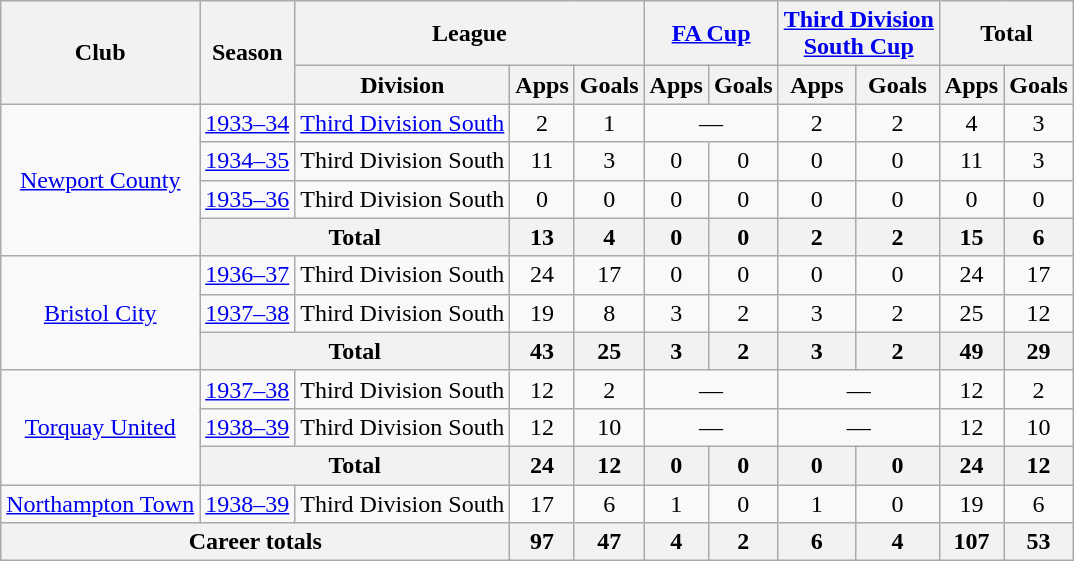<table class="wikitable" style="text-align:center;">
<tr>
<th rowspan="2">Club</th>
<th rowspan="2">Season</th>
<th colspan="3">League</th>
<th colspan="2"><a href='#'>FA Cup</a></th>
<th colspan="2"><a href='#'>Third Division<br>South Cup</a></th>
<th colspan="2">Total</th>
</tr>
<tr>
<th>Division</th>
<th>Apps</th>
<th>Goals</th>
<th>Apps</th>
<th>Goals</th>
<th>Apps</th>
<th>Goals</th>
<th>Apps</th>
<th>Goals</th>
</tr>
<tr>
<td rowspan="4"><a href='#'>Newport County</a></td>
<td><a href='#'>1933–34</a></td>
<td><a href='#'>Third Division South</a></td>
<td>2</td>
<td>1</td>
<td colspan="2">—</td>
<td>2</td>
<td>2</td>
<td>4</td>
<td>3</td>
</tr>
<tr>
<td><a href='#'>1934–35</a></td>
<td>Third Division South</td>
<td>11</td>
<td>3</td>
<td>0</td>
<td>0</td>
<td>0</td>
<td>0</td>
<td>11</td>
<td>3</td>
</tr>
<tr>
<td><a href='#'>1935–36</a></td>
<td>Third Division South</td>
<td>0</td>
<td>0</td>
<td>0</td>
<td>0</td>
<td>0</td>
<td>0</td>
<td>0</td>
<td>0</td>
</tr>
<tr>
<th colspan=2">Total</th>
<th>13</th>
<th>4</th>
<th>0</th>
<th>0</th>
<th>2</th>
<th>2</th>
<th>15</th>
<th>6</th>
</tr>
<tr>
<td rowspan="3"><a href='#'>Bristol City</a></td>
<td><a href='#'>1936–37</a></td>
<td>Third Division South</td>
<td>24</td>
<td>17</td>
<td>0</td>
<td>0</td>
<td>0</td>
<td>0</td>
<td>24</td>
<td>17</td>
</tr>
<tr>
<td><a href='#'>1937–38</a></td>
<td>Third Division South</td>
<td>19</td>
<td>8</td>
<td>3</td>
<td>2</td>
<td>3</td>
<td>2</td>
<td>25</td>
<td>12</td>
</tr>
<tr>
<th colspan=2">Total</th>
<th>43</th>
<th>25</th>
<th>3</th>
<th>2</th>
<th>3</th>
<th>2</th>
<th>49</th>
<th>29</th>
</tr>
<tr>
<td rowspan="3"><a href='#'>Torquay United</a></td>
<td><a href='#'>1937–38</a></td>
<td>Third Division South</td>
<td>12</td>
<td>2</td>
<td colspan="2">—</td>
<td colspan="2">—</td>
<td>12</td>
<td>2</td>
</tr>
<tr>
<td><a href='#'>1938–39</a></td>
<td>Third Division South</td>
<td>12</td>
<td>10</td>
<td colspan="2">—</td>
<td colspan="2">—</td>
<td>12</td>
<td>10</td>
</tr>
<tr>
<th colspan=2">Total</th>
<th>24</th>
<th>12</th>
<th>0</th>
<th>0</th>
<th>0</th>
<th>0</th>
<th>24</th>
<th>12</th>
</tr>
<tr>
<td><a href='#'>Northampton Town</a></td>
<td><a href='#'>1938–39</a></td>
<td>Third Division South</td>
<td>17</td>
<td>6</td>
<td>1</td>
<td>0</td>
<td>1</td>
<td>0</td>
<td>19</td>
<td>6</td>
</tr>
<tr>
<th colspan="3">Career totals</th>
<th>97</th>
<th>47</th>
<th>4</th>
<th>2</th>
<th>6</th>
<th>4</th>
<th>107</th>
<th>53</th>
</tr>
</table>
